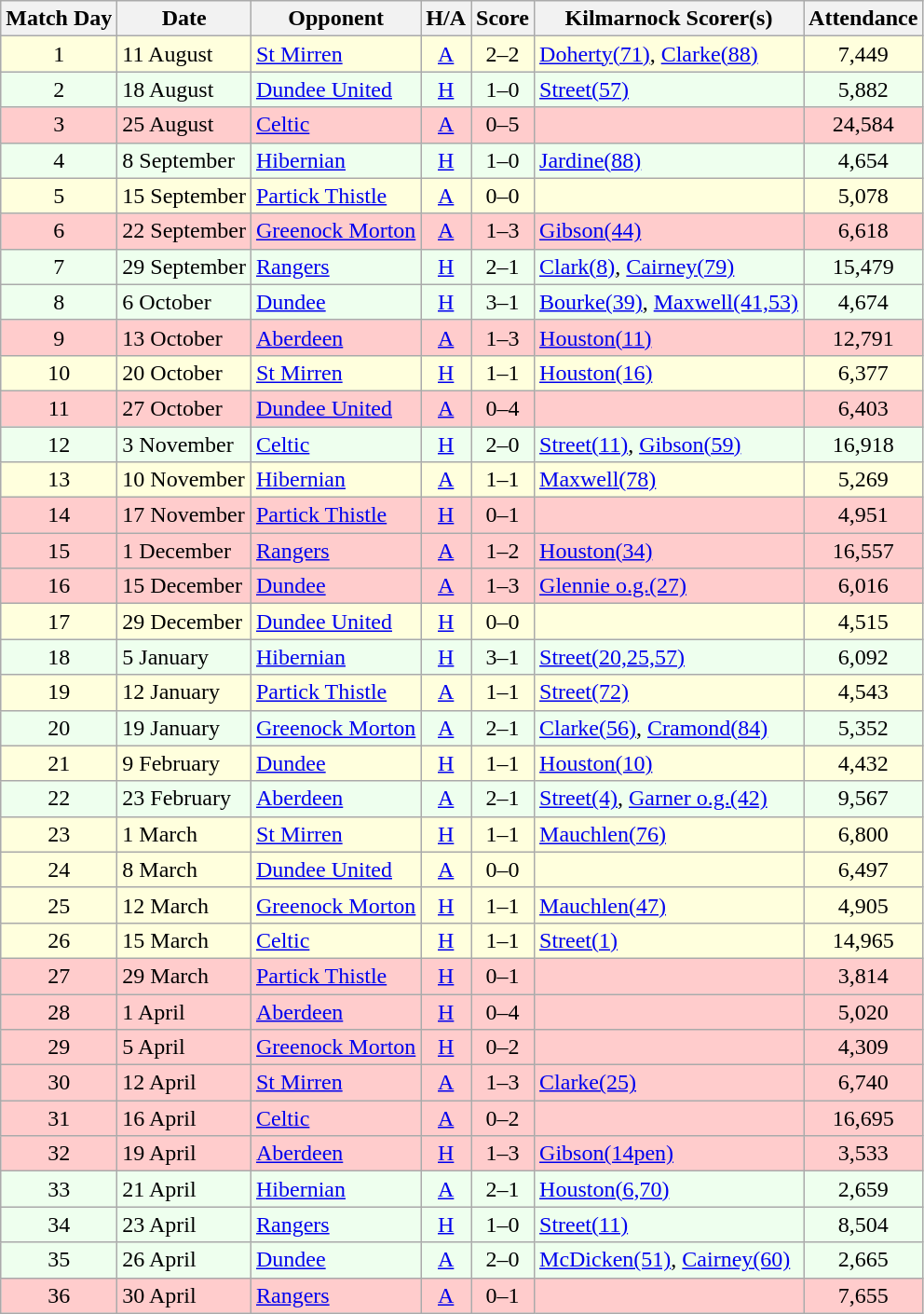<table class="wikitable" style="text-align:center">
<tr>
<th>Match Day</th>
<th>Date</th>
<th>Opponent</th>
<th>H/A</th>
<th>Score</th>
<th>Kilmarnock Scorer(s)</th>
<th>Attendance</th>
</tr>
<tr bgcolor=#FFFFDD>
<td>1</td>
<td align=left>11 August</td>
<td align=left><a href='#'>St Mirren</a></td>
<td><a href='#'>A</a></td>
<td>2–2</td>
<td align=left><a href='#'>Doherty(71)</a>, <a href='#'>Clarke(88)</a></td>
<td>7,449</td>
</tr>
<tr bgcolor=#EEFFEE>
<td>2</td>
<td align=left>18 August</td>
<td align=left><a href='#'>Dundee United</a></td>
<td><a href='#'>H</a></td>
<td>1–0</td>
<td align=left><a href='#'>Street(57)</a></td>
<td>5,882</td>
</tr>
<tr bgcolor=#FFCCCC>
<td>3</td>
<td align=left>25 August</td>
<td align=left><a href='#'>Celtic</a></td>
<td><a href='#'>A</a></td>
<td>0–5</td>
<td align=left></td>
<td>24,584</td>
</tr>
<tr bgcolor=#EEFFEE>
<td>4</td>
<td align=left>8 September</td>
<td align=left><a href='#'>Hibernian</a></td>
<td><a href='#'>H</a></td>
<td>1–0</td>
<td align=left><a href='#'>Jardine(88)</a></td>
<td>4,654</td>
</tr>
<tr bgcolor=#FFFFDD>
<td>5</td>
<td align=left>15 September</td>
<td align=left><a href='#'>Partick Thistle</a></td>
<td><a href='#'>A</a></td>
<td>0–0</td>
<td align=left></td>
<td>5,078</td>
</tr>
<tr bgcolor=#FFCCCC>
<td>6</td>
<td align=left>22 September</td>
<td align=left><a href='#'>Greenock Morton</a></td>
<td><a href='#'>A</a></td>
<td>1–3</td>
<td align=left><a href='#'>Gibson(44)</a></td>
<td>6,618</td>
</tr>
<tr bgcolor=#EEFFEE>
<td>7</td>
<td align=left>29 September</td>
<td align=left><a href='#'>Rangers</a></td>
<td><a href='#'>H</a></td>
<td>2–1</td>
<td align=left><a href='#'>Clark(8)</a>, <a href='#'>Cairney(79)</a></td>
<td>15,479</td>
</tr>
<tr bgcolor=#EEFFEE>
<td>8</td>
<td align=left>6 October</td>
<td align=left><a href='#'>Dundee</a></td>
<td><a href='#'>H</a></td>
<td>3–1</td>
<td align=left><a href='#'>Bourke(39)</a>, <a href='#'>Maxwell(41,53)</a></td>
<td>4,674</td>
</tr>
<tr bgcolor=#FFCCCC>
<td>9</td>
<td align=left>13 October</td>
<td align=left><a href='#'>Aberdeen</a></td>
<td><a href='#'>A</a></td>
<td>1–3</td>
<td align=left><a href='#'>Houston(11)</a></td>
<td>12,791</td>
</tr>
<tr bgcolor=#FFFFDD>
<td>10</td>
<td align=left>20 October</td>
<td align=left><a href='#'>St Mirren</a></td>
<td><a href='#'>H</a></td>
<td>1–1</td>
<td align=left><a href='#'>Houston(16)</a></td>
<td>6,377</td>
</tr>
<tr bgcolor=#FFCCCC>
<td>11</td>
<td align=left>27 October</td>
<td align=left><a href='#'>Dundee United</a></td>
<td><a href='#'>A</a></td>
<td>0–4</td>
<td align=left></td>
<td>6,403</td>
</tr>
<tr bgcolor=#EEFFEE>
<td>12</td>
<td align=left>3 November</td>
<td align=left><a href='#'>Celtic</a></td>
<td><a href='#'>H</a></td>
<td>2–0</td>
<td align=left><a href='#'>Street(11)</a>, <a href='#'>Gibson(59)</a></td>
<td>16,918</td>
</tr>
<tr bgcolor=#FFFFDD>
<td>13</td>
<td align=left>10 November</td>
<td align=left><a href='#'>Hibernian</a></td>
<td><a href='#'>A</a></td>
<td>1–1</td>
<td align=left><a href='#'>Maxwell(78)</a></td>
<td>5,269</td>
</tr>
<tr bgcolor=#FFCCCC>
<td>14</td>
<td align=left>17 November</td>
<td align=left><a href='#'>Partick Thistle</a></td>
<td><a href='#'>H</a></td>
<td>0–1</td>
<td align=left></td>
<td>4,951</td>
</tr>
<tr bgcolor=#FFCCCC>
<td>15</td>
<td align=left>1 December</td>
<td align=left><a href='#'>Rangers</a></td>
<td><a href='#'>A</a></td>
<td>1–2</td>
<td align=left><a href='#'>Houston(34)</a></td>
<td>16,557</td>
</tr>
<tr bgcolor=#FFCCCC>
<td>16</td>
<td align=left>15 December</td>
<td align=left><a href='#'>Dundee</a></td>
<td><a href='#'>A</a></td>
<td>1–3</td>
<td align=left><a href='#'>Glennie o.g.(27)</a></td>
<td>6,016</td>
</tr>
<tr bgcolor=#FFFFDD>
<td>17</td>
<td align=left>29 December</td>
<td align=left><a href='#'>Dundee United</a></td>
<td><a href='#'>H</a></td>
<td>0–0</td>
<td align=left></td>
<td>4,515</td>
</tr>
<tr bgcolor=#EEFFEE>
<td>18</td>
<td align=left>5 January</td>
<td align=left><a href='#'>Hibernian</a></td>
<td><a href='#'>H</a></td>
<td>3–1</td>
<td align=left><a href='#'>Street(20,25,57)</a></td>
<td>6,092</td>
</tr>
<tr bgcolor=#FFFFDD>
<td>19</td>
<td align=left>12 January</td>
<td align=left><a href='#'>Partick Thistle</a></td>
<td><a href='#'>A</a></td>
<td>1–1</td>
<td align=left><a href='#'>Street(72)</a></td>
<td>4,543</td>
</tr>
<tr bgcolor=#EEFFEE>
<td>20</td>
<td align=left>19 January</td>
<td align=left><a href='#'>Greenock Morton</a></td>
<td><a href='#'>A</a></td>
<td>2–1</td>
<td align=left><a href='#'>Clarke(56)</a>, <a href='#'>Cramond(84)</a></td>
<td>5,352</td>
</tr>
<tr bgcolor=#FFFFDD>
<td>21</td>
<td align=left>9 February</td>
<td align=left><a href='#'>Dundee</a></td>
<td><a href='#'>H</a></td>
<td>1–1</td>
<td align=left><a href='#'>Houston(10)</a></td>
<td>4,432</td>
</tr>
<tr bgcolor=#EEFFEE>
<td>22</td>
<td align=left>23 February</td>
<td align=left><a href='#'>Aberdeen</a></td>
<td><a href='#'>A</a></td>
<td>2–1</td>
<td align=left><a href='#'>Street(4)</a>, <a href='#'>Garner o.g.(42)</a></td>
<td>9,567</td>
</tr>
<tr bgcolor=#FFFFDD>
<td>23</td>
<td align=left>1 March</td>
<td align=left><a href='#'>St Mirren</a></td>
<td><a href='#'>H</a></td>
<td>1–1</td>
<td align=left><a href='#'>Mauchlen(76)</a></td>
<td>6,800</td>
</tr>
<tr bgcolor=#FFFFDD>
<td>24</td>
<td align=left>8 March</td>
<td align=left><a href='#'>Dundee United</a></td>
<td><a href='#'>A</a></td>
<td>0–0</td>
<td align=left></td>
<td>6,497</td>
</tr>
<tr bgcolor=#FFFFDD>
<td>25</td>
<td align=left>12 March</td>
<td align=left><a href='#'>Greenock Morton</a></td>
<td><a href='#'>H</a></td>
<td>1–1</td>
<td align=left><a href='#'>Mauchlen(47)</a></td>
<td>4,905</td>
</tr>
<tr bgcolor=#FFFFDD>
<td>26</td>
<td align=left>15 March</td>
<td align=left><a href='#'>Celtic</a></td>
<td><a href='#'>H</a></td>
<td>1–1</td>
<td align=left><a href='#'>Street(1)</a></td>
<td>14,965</td>
</tr>
<tr bgcolor=#FFCCCC>
<td>27</td>
<td align=left>29 March</td>
<td align=left><a href='#'>Partick Thistle</a></td>
<td><a href='#'>H</a></td>
<td>0–1</td>
<td align=left></td>
<td>3,814</td>
</tr>
<tr bgcolor=#FFCCCC>
<td>28</td>
<td align=left>1 April</td>
<td align=left><a href='#'>Aberdeen</a></td>
<td><a href='#'>H</a></td>
<td>0–4</td>
<td align=left></td>
<td>5,020</td>
</tr>
<tr bgcolor=#FFCCCC>
<td>29</td>
<td align=left>5 April</td>
<td align=left><a href='#'>Greenock Morton</a></td>
<td><a href='#'>H</a></td>
<td>0–2</td>
<td align=left></td>
<td>4,309</td>
</tr>
<tr bgcolor=#FFCCCC>
<td>30</td>
<td align=left>12 April</td>
<td align=left><a href='#'>St Mirren</a></td>
<td><a href='#'>A</a></td>
<td>1–3</td>
<td align=left><a href='#'>Clarke(25)</a></td>
<td>6,740</td>
</tr>
<tr bgcolor=#FFCCCC>
<td>31</td>
<td align=left>16 April</td>
<td align=left><a href='#'>Celtic</a></td>
<td><a href='#'>A</a></td>
<td>0–2</td>
<td align=left></td>
<td>16,695</td>
</tr>
<tr bgcolor=#FFCCCC>
<td>32</td>
<td align=left>19 April</td>
<td align=left><a href='#'>Aberdeen</a></td>
<td><a href='#'>H</a></td>
<td>1–3</td>
<td align=left><a href='#'>Gibson(14pen)</a></td>
<td>3,533</td>
</tr>
<tr bgcolor=#EEFFEE>
<td>33</td>
<td align=left>21 April</td>
<td align=left><a href='#'>Hibernian</a></td>
<td><a href='#'>A</a></td>
<td>2–1</td>
<td align=left><a href='#'>Houston(6,70)</a></td>
<td>2,659</td>
</tr>
<tr bgcolor=#EEFFEE>
<td>34</td>
<td align=left>23 April</td>
<td align=left><a href='#'>Rangers</a></td>
<td><a href='#'>H</a></td>
<td>1–0</td>
<td align=left><a href='#'>Street(11)</a></td>
<td>8,504</td>
</tr>
<tr bgcolor=#EEFFEE>
<td>35</td>
<td align=left>26 April</td>
<td align=left><a href='#'>Dundee</a></td>
<td><a href='#'>A</a></td>
<td>2–0</td>
<td align=left><a href='#'>McDicken(51)</a>, <a href='#'>Cairney(60)</a></td>
<td>2,665</td>
</tr>
<tr bgcolor=#FFCCCC>
<td>36</td>
<td align=left>30 April</td>
<td align=left><a href='#'>Rangers</a></td>
<td><a href='#'>A</a></td>
<td>0–1</td>
<td align=left></td>
<td>7,655</td>
</tr>
</table>
